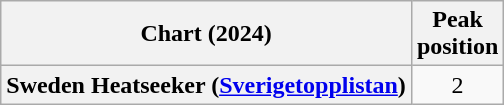<table class="wikitable plainrowheaders" style="text-align:center;">
<tr>
<th scope="col">Chart (2024)</th>
<th scope="col">Peak<br>position</th>
</tr>
<tr>
<th scope="row">Sweden Heatseeker (<a href='#'>Sverigetopplistan</a>)</th>
<td>2</td>
</tr>
</table>
